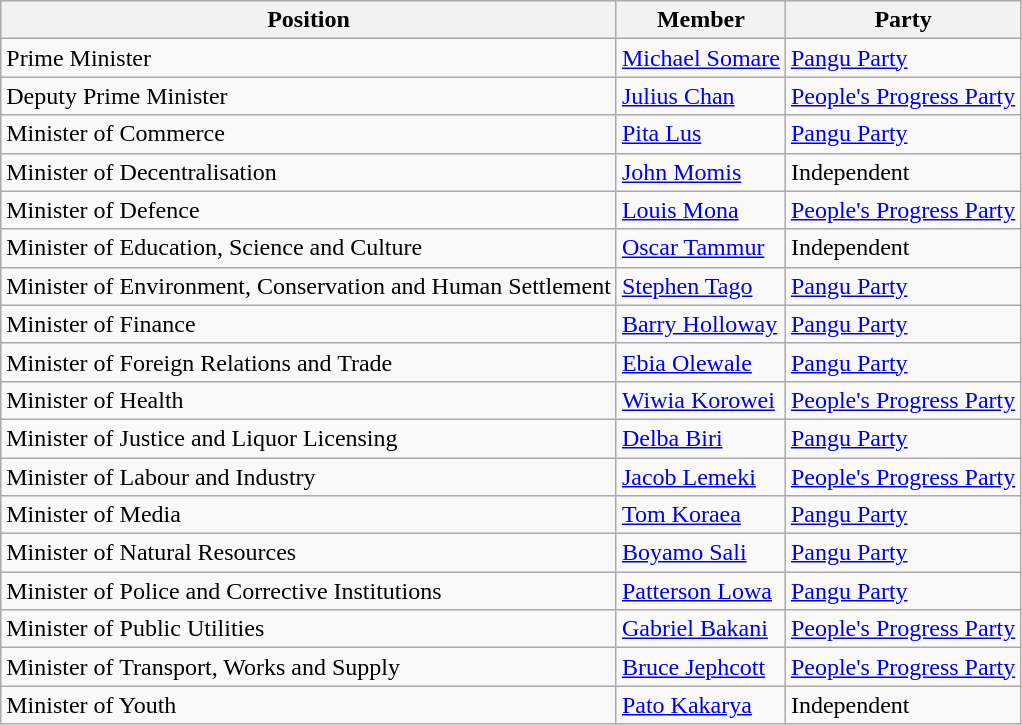<table class=wikitable>
<tr>
<th>Position</th>
<th>Member</th>
<th>Party</th>
</tr>
<tr>
<td>Prime Minister</td>
<td><a href='#'>Michael Somare</a></td>
<td><a href='#'>Pangu Party</a></td>
</tr>
<tr>
<td>Deputy Prime Minister</td>
<td><a href='#'>Julius Chan</a></td>
<td><a href='#'>People's Progress Party</a></td>
</tr>
<tr>
<td>Minister of Commerce</td>
<td><a href='#'>Pita Lus</a></td>
<td><a href='#'>Pangu Party</a></td>
</tr>
<tr>
<td>Minister of Decentralisation</td>
<td><a href='#'>John Momis</a></td>
<td>Independent</td>
</tr>
<tr>
<td>Minister of Defence</td>
<td><a href='#'>Louis Mona</a></td>
<td><a href='#'>People's Progress Party</a></td>
</tr>
<tr>
<td>Minister of Education, Science and Culture</td>
<td><a href='#'>Oscar Tammur</a></td>
<td>Independent</td>
</tr>
<tr>
<td>Minister of Environment, Conservation and Human Settlement</td>
<td><a href='#'>Stephen Tago</a></td>
<td><a href='#'>Pangu Party</a></td>
</tr>
<tr>
<td>Minister of Finance</td>
<td><a href='#'>Barry Holloway</a></td>
<td><a href='#'>Pangu Party</a></td>
</tr>
<tr>
<td>Minister of Foreign Relations and Trade</td>
<td><a href='#'>Ebia Olewale</a></td>
<td><a href='#'>Pangu Party</a></td>
</tr>
<tr>
<td>Minister of Health</td>
<td><a href='#'>Wiwia Korowei</a></td>
<td><a href='#'>People's Progress Party</a></td>
</tr>
<tr>
<td>Minister of Justice and Liquor Licensing</td>
<td><a href='#'>Delba Biri</a></td>
<td><a href='#'>Pangu Party</a></td>
</tr>
<tr>
<td>Minister of Labour and Industry</td>
<td><a href='#'>Jacob Lemeki</a></td>
<td><a href='#'>People's Progress Party</a></td>
</tr>
<tr>
<td>Minister of Media</td>
<td><a href='#'>Tom Koraea</a></td>
<td><a href='#'>Pangu Party</a></td>
</tr>
<tr>
<td>Minister of Natural Resources</td>
<td><a href='#'>Boyamo Sali</a></td>
<td><a href='#'>Pangu Party</a></td>
</tr>
<tr>
<td>Minister of Police and Corrective Institutions</td>
<td><a href='#'>Patterson Lowa</a></td>
<td><a href='#'>Pangu Party</a></td>
</tr>
<tr>
<td>Minister of Public Utilities</td>
<td><a href='#'>Gabriel Bakani</a></td>
<td><a href='#'>People's Progress Party</a></td>
</tr>
<tr>
<td>Minister of Transport, Works and Supply</td>
<td><a href='#'>Bruce Jephcott</a></td>
<td><a href='#'>People's Progress Party</a></td>
</tr>
<tr>
<td>Minister of Youth</td>
<td><a href='#'>Pato Kakarya</a></td>
<td>Independent</td>
</tr>
</table>
